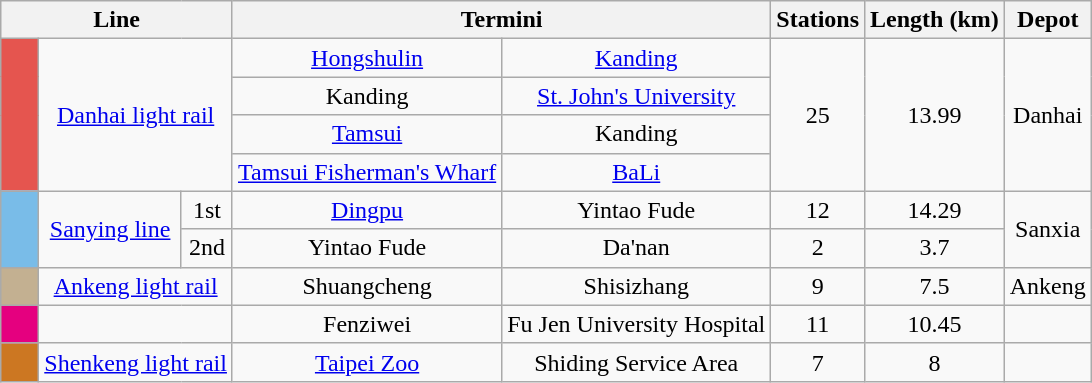<table class="wikitable" style="margin:auto; text-align:center;">
<tr>
<th colspan="3">Line</th>
<th colspan="2">Termini</th>
<th>Stations</th>
<th>Length (km)</th>
<th>Depot</th>
</tr>
<tr>
<td rowspan=4 width=18 bgcolor=#e5554f></td>
<td rowspan=4 colspan=2><a href='#'>Danhai light rail</a></td>
<td><a href='#'>Hongshulin</a></td>
<td><a href='#'>Kanding</a></td>
<td rowspan=4>25</td>
<td rowspan=4>13.99</td>
<td rowspan=4>Danhai</td>
</tr>
<tr>
<td>Kanding</td>
<td><a href='#'>St. John's University</a></td>
</tr>
<tr>
<td><a href='#'>Tamsui</a></td>
<td>Kanding</td>
</tr>
<tr>
<td><a href='#'>Tamsui Fisherman's Wharf</a></td>
<td><a href='#'>BaLi</a></td>
</tr>
<tr>
<td rowspan=2 width=18 bgcolor=#79bce8></td>
<td rowspan=2><a href='#'>Sanying line</a></td>
<td>1st</td>
<td><a href='#'>Dingpu</a></td>
<td>Yintao Fude</td>
<td>12</td>
<td>14.29</td>
<td rowspan="2">Sanxia</td>
</tr>
<tr>
<td>2nd</td>
<td>Yintao Fude</td>
<td>Da'nan</td>
<td>2</td>
<td>3.7</td>
</tr>
<tr>
<td bgcolor=#c3b091></td>
<td colspan="2"><a href='#'>Ankeng light rail</a></td>
<td>Shuangcheng</td>
<td>Shisizhang</td>
<td>9</td>
<td>7.5</td>
<td>Ankeng</td>
</tr>
<tr>
<td width=18 bgcolor=#e5007f></td>
<td colspan=2></td>
<td>Fenziwei</td>
<td>Fu Jen University Hospital</td>
<td>11</td>
<td>10.45</td>
<td></td>
</tr>
<tr>
<td width=18 bgcolor=#cc7722></td>
<td colspan=2><a href='#'>Shenkeng light rail</a></td>
<td><a href='#'>Taipei Zoo</a></td>
<td>Shiding Service Area</td>
<td>7</td>
<td>8</td>
<td></td>
</tr>
</table>
